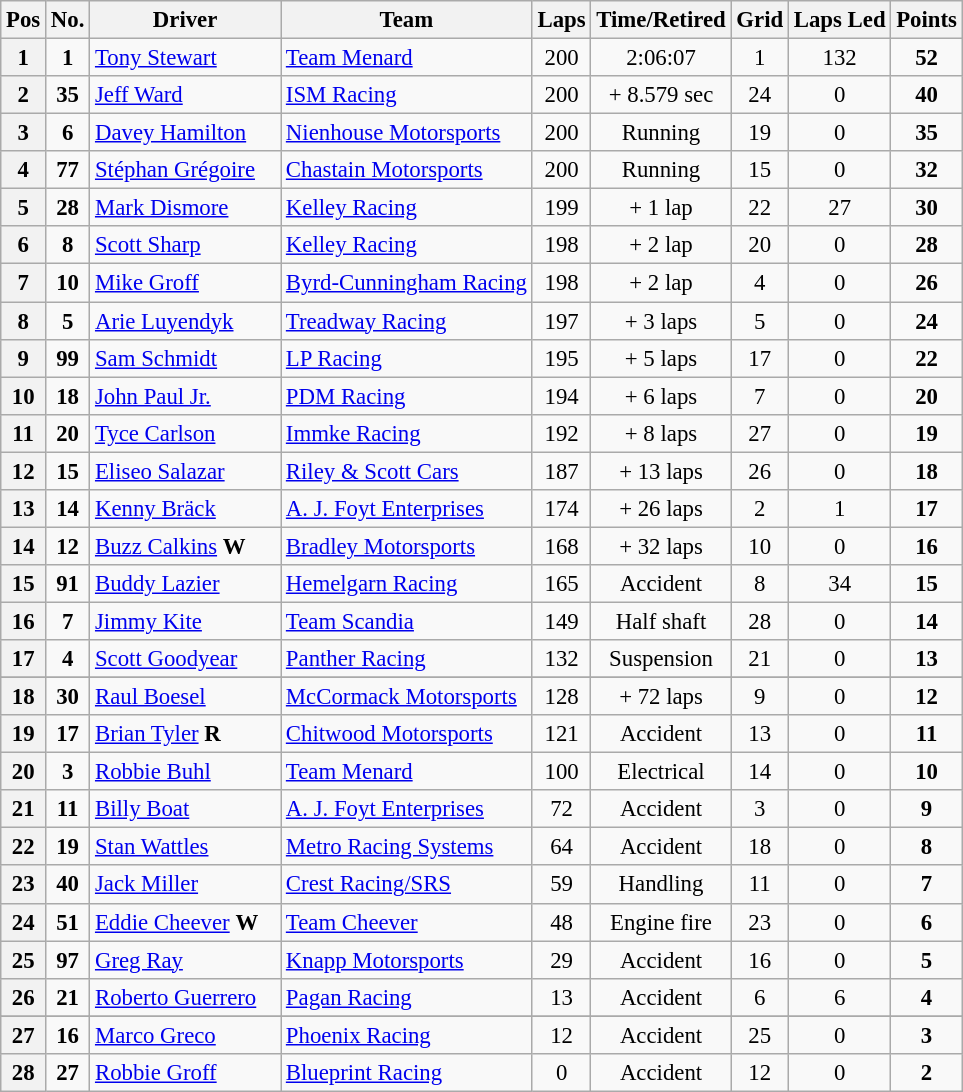<table class="wikitable" style="font-size:95%">
<tr>
<th>Pos</th>
<th>No.</th>
<th>Driver</th>
<th>Team</th>
<th>Laps</th>
<th>Time/Retired</th>
<th>Grid</th>
<th>Laps Led</th>
<th>Points</th>
</tr>
<tr>
<th>1</th>
<td align=center><strong>1</strong></td>
<td> <a href='#'>Tony Stewart</a></td>
<td><a href='#'>Team Menard</a></td>
<td align=center>200</td>
<td align=center>2:06:07</td>
<td align=center>1</td>
<td align=center>132</td>
<td align=center><strong>52</strong></td>
</tr>
<tr>
<th>2</th>
<td align="center"><strong>35</strong></td>
<td> <a href='#'>Jeff Ward</a></td>
<td><a href='#'>ISM Racing</a></td>
<td align=center>200</td>
<td align=center>+ 8.579 sec</td>
<td align=center>24</td>
<td align=center>0</td>
<td align=center><strong>40</strong></td>
</tr>
<tr>
<th>3</th>
<td align=center><strong>6</strong></td>
<td> <a href='#'>Davey Hamilton</a></td>
<td><a href='#'>Nienhouse Motorsports</a></td>
<td align=center>200</td>
<td align=center>Running</td>
<td align=center>19</td>
<td align=center>0</td>
<td align=center><strong>35</strong></td>
</tr>
<tr>
<th>4</th>
<td align=center><strong>77</strong></td>
<td> <a href='#'>Stéphan Grégoire</a></td>
<td><a href='#'>Chastain Motorsports</a></td>
<td align=center>200</td>
<td align=center>Running</td>
<td align=center>15</td>
<td align=center>0</td>
<td align=center><strong>32</strong></td>
</tr>
<tr>
<th>5</th>
<td align=center><strong>28</strong></td>
<td> <a href='#'>Mark Dismore</a></td>
<td><a href='#'>Kelley Racing</a></td>
<td align=center>199</td>
<td align=center>+ 1 lap</td>
<td align=center>22</td>
<td align=center>27</td>
<td align=center><strong>30</strong></td>
</tr>
<tr>
<th>6</th>
<td align=center><strong>8</strong></td>
<td> <a href='#'>Scott Sharp</a></td>
<td><a href='#'>Kelley Racing</a></td>
<td align=center>198</td>
<td align=center>+ 2 lap</td>
<td align=center>20</td>
<td align=center>0</td>
<td align=center><strong>28</strong></td>
</tr>
<tr>
<th>7</th>
<td align="center"><strong>10</strong></td>
<td> <a href='#'>Mike Groff</a></td>
<td><a href='#'>Byrd-Cunningham Racing</a></td>
<td align=center>198</td>
<td align=center>+ 2 lap</td>
<td align=center>4</td>
<td align=center>0</td>
<td align=center><strong>26</strong></td>
</tr>
<tr>
<th>8</th>
<td align=center><strong>5</strong></td>
<td> <a href='#'>Arie Luyendyk</a></td>
<td><a href='#'>Treadway Racing</a></td>
<td align=center>197</td>
<td align=center>+ 3 laps</td>
<td align=center>5</td>
<td align=center>0</td>
<td align=center><strong>24</strong></td>
</tr>
<tr>
<th>9</th>
<td align=center><strong>99</strong></td>
<td> <a href='#'>Sam Schmidt</a></td>
<td><a href='#'>LP Racing</a></td>
<td align=center>195</td>
<td align=center>+ 5 laps</td>
<td align=center>17</td>
<td align=center>0</td>
<td align=center><strong>22</strong></td>
</tr>
<tr>
<th>10</th>
<td align=center><strong>18</strong></td>
<td> <a href='#'>John Paul Jr.</a></td>
<td><a href='#'>PDM Racing</a></td>
<td align=center>194</td>
<td align=center>+ 6 laps</td>
<td align=center>7</td>
<td align=center>0</td>
<td align=center><strong>20</strong></td>
</tr>
<tr>
<th>11</th>
<td align=center><strong>20</strong></td>
<td> <a href='#'>Tyce Carlson</a></td>
<td><a href='#'>Immke Racing</a></td>
<td align=center>192</td>
<td align=center>+ 8 laps</td>
<td align=center>27</td>
<td align=center>0</td>
<td align=center><strong>19</strong></td>
</tr>
<tr>
<th>12</th>
<td align=center><strong>15</strong></td>
<td> <a href='#'>Eliseo Salazar</a></td>
<td><a href='#'>Riley & Scott Cars</a></td>
<td align=center>187</td>
<td align=center>+ 13 laps</td>
<td align=center>26</td>
<td align=center>0</td>
<td align=center><strong>18</strong></td>
</tr>
<tr>
<th>13</th>
<td align=center><strong>14</strong></td>
<td> <a href='#'>Kenny Bräck</a></td>
<td><a href='#'>A. J. Foyt Enterprises</a></td>
<td align=center>174</td>
<td align=center>+ 26 laps</td>
<td align=center>2</td>
<td align=center>1</td>
<td align=center><strong>17</strong></td>
</tr>
<tr>
<th>14</th>
<td align=center><strong>12</strong></td>
<td> <a href='#'>Buzz Calkins</a> <strong><span>W</span></strong></td>
<td><a href='#'>Bradley Motorsports</a></td>
<td align=center>168</td>
<td align=center>+ 32 laps</td>
<td align=center>10</td>
<td align=center>0</td>
<td align=center><strong>16</strong></td>
</tr>
<tr>
<th>15</th>
<td align=center><strong>91</strong></td>
<td> <a href='#'>Buddy Lazier</a></td>
<td><a href='#'>Hemelgarn Racing</a></td>
<td align=center>165</td>
<td align=center>Accident</td>
<td align=center>8</td>
<td align=center>34</td>
<td align=center><strong>15</strong></td>
</tr>
<tr>
<th>16</th>
<td align=center><strong>7</strong></td>
<td> <a href='#'>Jimmy Kite</a></td>
<td><a href='#'>Team Scandia</a></td>
<td align=center>149</td>
<td align=center>Half shaft</td>
<td align=center>28</td>
<td align=center>0</td>
<td align=center><strong>14</strong></td>
</tr>
<tr>
<th>17</th>
<td align=center><strong>4</strong></td>
<td> <a href='#'>Scott Goodyear</a></td>
<td><a href='#'>Panther Racing</a></td>
<td align=center>132</td>
<td align=center>Suspension</td>
<td align=center>21</td>
<td align=center>0</td>
<td align=center><strong>13</strong></td>
</tr>
<tr>
</tr>
<tr>
<th>18</th>
<td align=center><strong>30</strong></td>
<td> <a href='#'>Raul Boesel</a></td>
<td><a href='#'>McCormack Motorsports</a></td>
<td align=center>128</td>
<td align=center>+ 72 laps</td>
<td align=center>9</td>
<td align=center>0</td>
<td align=center><strong>12</strong></td>
</tr>
<tr>
<th>19</th>
<td align=center><strong>17</strong></td>
<td> <a href='#'>Brian Tyler</a> <strong><span>R</span></strong></td>
<td><a href='#'>Chitwood Motorsports</a></td>
<td align=center>121</td>
<td align=center>Accident</td>
<td align=center>13</td>
<td align=center>0</td>
<td align=center><strong>11</strong></td>
</tr>
<tr>
<th>20</th>
<td align=center><strong>3</strong></td>
<td> <a href='#'>Robbie Buhl</a></td>
<td><a href='#'>Team Menard</a></td>
<td align=center>100</td>
<td align=center>Electrical</td>
<td align=center>14</td>
<td align=center>0</td>
<td align=center><strong>10</strong></td>
</tr>
<tr>
<th>21</th>
<td align=center><strong>11</strong></td>
<td> <a href='#'>Billy Boat</a></td>
<td><a href='#'>A. J. Foyt Enterprises</a></td>
<td align=center>72</td>
<td align=center>Accident</td>
<td align=center>3</td>
<td align=center>0</td>
<td align=center><strong>9</strong></td>
</tr>
<tr>
<th>22</th>
<td align=center><strong>19</strong></td>
<td> <a href='#'>Stan Wattles</a></td>
<td><a href='#'>Metro Racing Systems</a></td>
<td align=center>64</td>
<td align=center>Accident</td>
<td align=center>18</td>
<td align=center>0</td>
<td align=center><strong>8</strong></td>
</tr>
<tr>
<th>23</th>
<td align=center><strong>40</strong></td>
<td> <a href='#'>Jack Miller</a></td>
<td><a href='#'>Crest Racing/SRS</a></td>
<td align=center>59</td>
<td align=center>Handling</td>
<td align=center>11</td>
<td align=center>0</td>
<td align=center><strong>7</strong></td>
</tr>
<tr>
<th>24</th>
<td align=center><strong>51</strong></td>
<td> <a href='#'>Eddie Cheever</a> <strong><span>W</span></strong>   </td>
<td><a href='#'>Team Cheever</a></td>
<td align=center>48</td>
<td align=center>Engine fire</td>
<td align=center>23</td>
<td align=center>0</td>
<td align=center><strong>6</strong></td>
</tr>
<tr>
<th>25</th>
<td align=center><strong>97</strong></td>
<td> <a href='#'>Greg Ray</a></td>
<td><a href='#'>Knapp Motorsports</a></td>
<td align=center>29</td>
<td align=center>Accident</td>
<td align=center>16</td>
<td align=center>0</td>
<td align=center><strong>5</strong></td>
</tr>
<tr>
<th>26</th>
<td align=center><strong>21</strong></td>
<td> <a href='#'>Roberto Guerrero</a></td>
<td><a href='#'>Pagan Racing</a></td>
<td align=center>13</td>
<td align=center>Accident</td>
<td align=center>6</td>
<td align=center>6</td>
<td align=center><strong>4</strong></td>
</tr>
<tr>
</tr>
<tr>
<th>27</th>
<td align=center><strong>16</strong></td>
<td> <a href='#'>Marco Greco</a></td>
<td><a href='#'>Phoenix Racing</a></td>
<td align=center>12</td>
<td align=center>Accident</td>
<td align=center>25</td>
<td align=center>0</td>
<td align=center><strong>3</strong></td>
</tr>
<tr>
<th>28</th>
<td align=center><strong>27</strong></td>
<td> <a href='#'>Robbie Groff</a></td>
<td><a href='#'>Blueprint Racing</a></td>
<td align=center>0</td>
<td align=center>Accident</td>
<td align=center>12</td>
<td align=center>0</td>
<td align=center><strong>2</strong></td>
</tr>
</table>
